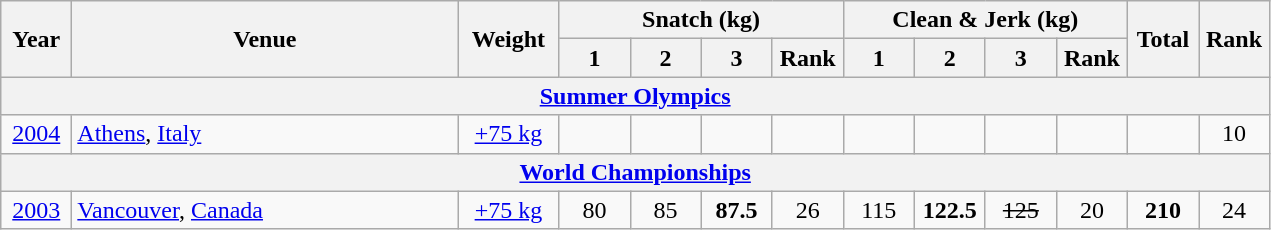<table class = "wikitable" style="text-align:center;">
<tr>
<th rowspan=2 width=40>Year</th>
<th rowspan=2 width=250>Venue</th>
<th rowspan=2 width=60>Weight</th>
<th colspan=4>Snatch (kg)</th>
<th colspan=4>Clean & Jerk (kg)</th>
<th rowspan=2 width=40>Total</th>
<th rowspan=2 width=40>Rank</th>
</tr>
<tr>
<th width=40>1</th>
<th width=40>2</th>
<th width=40>3</th>
<th width=40>Rank</th>
<th width=40>1</th>
<th width=40>2</th>
<th width=40>3</th>
<th width=40>Rank</th>
</tr>
<tr>
<th colspan=13><a href='#'>Summer Olympics</a></th>
</tr>
<tr>
<td><a href='#'>2004</a></td>
<td align=left> <a href='#'>Athens</a>, <a href='#'>Italy</a></td>
<td><a href='#'>+75 kg</a></td>
<td></td>
<td></td>
<td></td>
<td></td>
<td></td>
<td></td>
<td></td>
<td></td>
<td></td>
<td>10</td>
</tr>
<tr>
<th colspan=13><a href='#'>World Championships</a></th>
</tr>
<tr>
<td><a href='#'>2003</a></td>
<td align=left> <a href='#'>Vancouver</a>, <a href='#'>Canada</a></td>
<td><a href='#'>+75 kg</a></td>
<td>80</td>
<td>85</td>
<td><strong>87.5</strong></td>
<td>26</td>
<td>115</td>
<td><strong>122.5</strong></td>
<td><s>125</s></td>
<td>20</td>
<td><strong>210</strong></td>
<td>24</td>
</tr>
</table>
